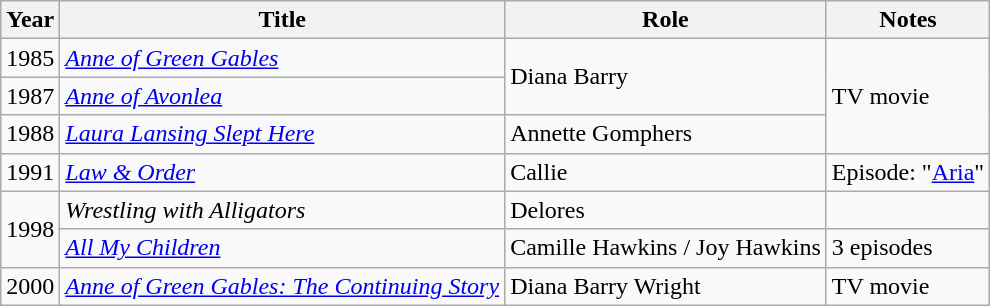<table class="wikitable sortable">
<tr>
<th>Year</th>
<th>Title</th>
<th>Role</th>
<th class="unsortable">Notes</th>
</tr>
<tr>
<td>1985</td>
<td><em><a href='#'>Anne of Green Gables</a></em></td>
<td rowspan=2>Diana Barry</td>
<td rowspan=3>TV movie</td>
</tr>
<tr>
<td>1987</td>
<td><em><a href='#'>Anne of Avonlea</a></em></td>
</tr>
<tr>
<td>1988</td>
<td><em><a href='#'>Laura Lansing Slept Here</a></em></td>
<td>Annette Gomphers</td>
</tr>
<tr>
<td>1991</td>
<td><em><a href='#'>Law & Order</a></em></td>
<td>Callie</td>
<td>Episode: "<a href='#'>Aria</a>"</td>
</tr>
<tr>
<td rowspan=2>1998</td>
<td><em>Wrestling with Alligators</em></td>
<td>Delores</td>
<td></td>
</tr>
<tr>
<td><em><a href='#'>All My Children</a></em></td>
<td>Camille Hawkins / Joy Hawkins</td>
<td>3 episodes</td>
</tr>
<tr>
<td>2000</td>
<td><em><a href='#'>Anne of Green Gables: The Continuing Story</a></em></td>
<td>Diana Barry Wright</td>
<td>TV movie</td>
</tr>
</table>
